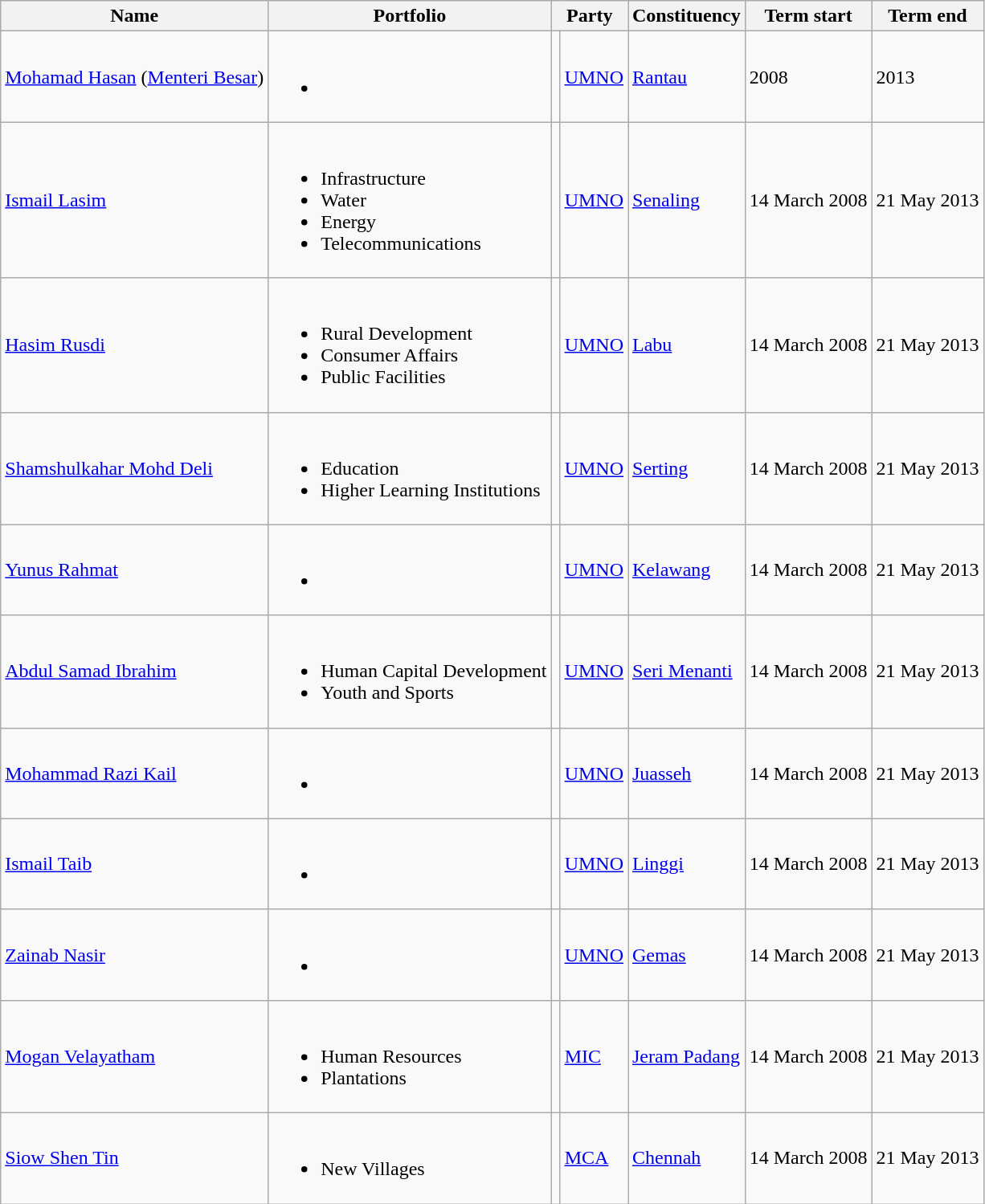<table class="wikitable">
<tr>
<th>Name</th>
<th>Portfolio</th>
<th colspan=2>Party</th>
<th>Constituency</th>
<th>Term start</th>
<th>Term end</th>
</tr>
<tr>
<td><a href='#'>Mohamad Hasan</a> (<a href='#'>Menteri Besar</a>)</td>
<td><br><ul><li></li></ul></td>
<td bgcolor=></td>
<td><a href='#'>UMNO</a></td>
<td><a href='#'>Rantau</a></td>
<td>2008</td>
<td>2013</td>
</tr>
<tr>
<td><a href='#'>Ismail Lasim</a></td>
<td><br><ul><li>Infrastructure</li><li>Water</li><li>Energy</li><li>Telecommunications</li></ul></td>
<td bgcolor=></td>
<td><a href='#'>UMNO</a></td>
<td><a href='#'>Senaling</a></td>
<td>14 March 2008</td>
<td>21 May 2013</td>
</tr>
<tr>
<td><a href='#'>Hasim Rusdi</a></td>
<td><br><ul><li>Rural Development</li><li>Consumer Affairs</li><li>Public Facilities</li></ul></td>
<td bgcolor=></td>
<td><a href='#'>UMNO</a></td>
<td><a href='#'>Labu</a></td>
<td>14 March 2008</td>
<td>21 May 2013</td>
</tr>
<tr>
<td><a href='#'>Shamshulkahar Mohd Deli</a></td>
<td><br><ul><li>Education</li><li>Higher Learning Institutions</li></ul></td>
<td bgcolor=></td>
<td><a href='#'>UMNO</a></td>
<td><a href='#'>Serting</a></td>
<td>14 March 2008</td>
<td>21 May 2013</td>
</tr>
<tr>
<td><a href='#'>Yunus Rahmat</a></td>
<td><br><ul><li></li></ul></td>
<td bgcolor=></td>
<td><a href='#'>UMNO</a></td>
<td><a href='#'>Kelawang</a></td>
<td>14 March 2008</td>
<td>21 May 2013</td>
</tr>
<tr>
<td><a href='#'>Abdul Samad Ibrahim</a></td>
<td><br><ul><li>Human Capital Development</li><li>Youth and Sports</li></ul></td>
<td bgcolor=></td>
<td><a href='#'>UMNO</a></td>
<td><a href='#'>Seri Menanti</a></td>
<td>14 March 2008</td>
<td>21 May 2013</td>
</tr>
<tr>
<td><a href='#'>Mohammad Razi Kail</a></td>
<td><br><ul><li></li></ul></td>
<td bgcolor=></td>
<td><a href='#'>UMNO</a></td>
<td><a href='#'>Juasseh</a></td>
<td>14 March 2008</td>
<td>21 May 2013</td>
</tr>
<tr>
<td><a href='#'>Ismail Taib</a></td>
<td><br><ul><li></li></ul></td>
<td bgcolor=></td>
<td><a href='#'>UMNO</a></td>
<td><a href='#'>Linggi</a></td>
<td>14 March 2008</td>
<td>21 May 2013</td>
</tr>
<tr>
<td><a href='#'>Zainab Nasir</a></td>
<td><br><ul><li></li></ul></td>
<td bgcolor=></td>
<td><a href='#'>UMNO</a></td>
<td><a href='#'>Gemas</a></td>
<td>14 March 2008</td>
<td>21 May 2013</td>
</tr>
<tr>
<td><a href='#'>Mogan Velayatham</a></td>
<td><br><ul><li>Human Resources</li><li>Plantations</li></ul></td>
<td bgcolor=></td>
<td><a href='#'>MIC</a></td>
<td><a href='#'>Jeram Padang</a></td>
<td>14 March 2008</td>
<td>21 May 2013</td>
</tr>
<tr>
<td><a href='#'>Siow Shen Tin</a></td>
<td><br><ul><li>New Villages</li></ul></td>
<td bgcolor=></td>
<td><a href='#'>MCA</a></td>
<td><a href='#'>Chennah</a></td>
<td>14 March 2008</td>
<td>21 May 2013</td>
</tr>
</table>
